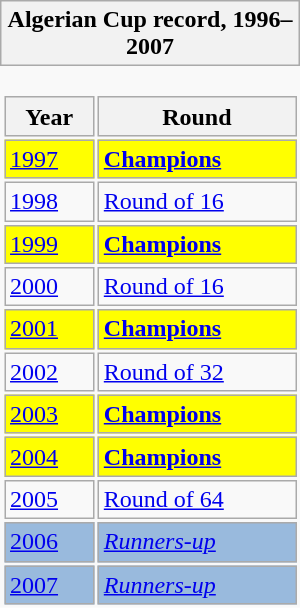<table class="wikitable collapsible" style="border:none; width:200px; float:right; margin:20px">
<tr>
<th>Algerian Cup record, 1996–2007</th>
</tr>
<tr>
<td style="padding:0; border:none;"><br><table style="margin:0; width:100%;">
<tr>
<th>Year</th>
<th>Round</th>
</tr>
<tr style="background:#FFFF00;">
<td><a href='#'>1997</a></td>
<td><strong><a href='#'>Champions</a></strong></td>
</tr>
<tr>
<td><a href='#'>1998</a></td>
<td><a href='#'>Round of 16</a></td>
</tr>
<tr style="background:#FFFF00;">
<td><a href='#'>1999</a></td>
<td><strong><a href='#'>Champions</a></strong></td>
</tr>
<tr>
<td><a href='#'>2000</a></td>
<td><a href='#'>Round of 16</a></td>
</tr>
<tr style="background:#FFFF00;">
<td><a href='#'>2001</a></td>
<td><strong><a href='#'>Champions</a></strong></td>
</tr>
<tr>
<td><a href='#'>2002</a></td>
<td><a href='#'>Round of 32</a></td>
</tr>
<tr style="background:#FFFF00;">
<td><a href='#'>2003</a></td>
<td><strong><a href='#'>Champions</a></strong></td>
</tr>
<tr style="background:#FFFF00;">
<td><a href='#'>2004</a></td>
<td><strong><a href='#'>Champions</a></strong></td>
</tr>
<tr>
<td><a href='#'>2005</a></td>
<td><a href='#'>Round of 64</a></td>
</tr>
<tr style="background:#99BADD;">
<td><a href='#'>2006</a></td>
<td><em><a href='#'>Runners-up</a></em></td>
</tr>
<tr style="background:#99BADD;">
<td><a href='#'>2007</a></td>
<td><em><a href='#'>Runners-up</a></em></td>
</tr>
</table>
</td>
</tr>
</table>
